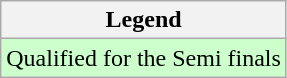<table class="wikitable">
<tr>
<th>Legend</th>
</tr>
<tr bgcolor=#ccffcc>
<td>Qualified for the Semi finals</td>
</tr>
</table>
